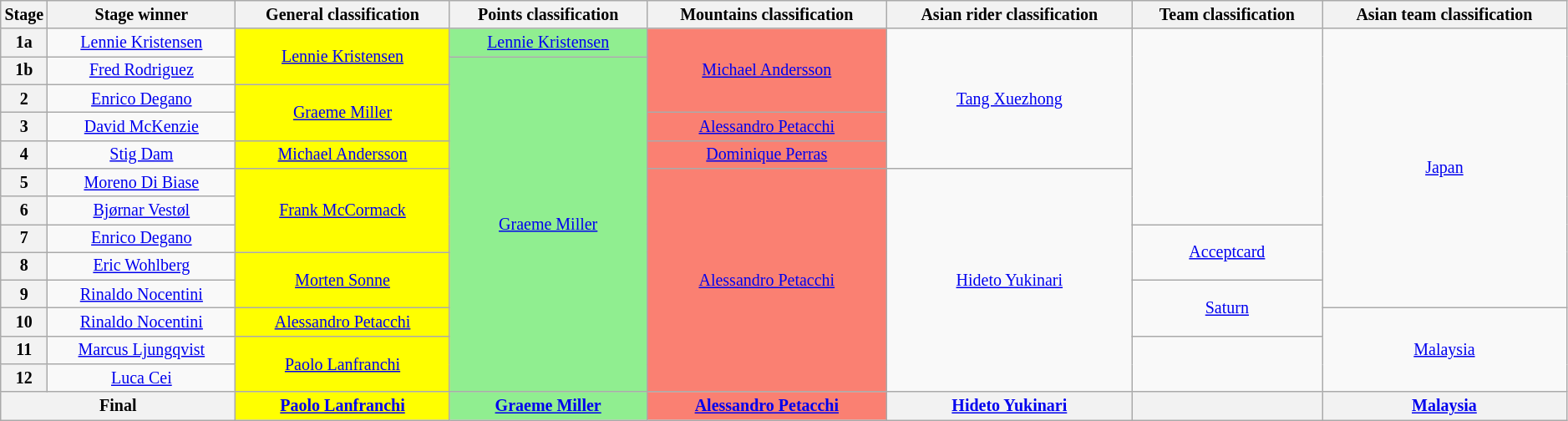<table class="wikitable" style="text-align: center; font-size:smaller;">
<tr>
<th style="width:1%;">Stage</th>
<th style="width:12%;">Stage winner</th>
<th style="width:"12%;">General classification<br></th>
<th style="width:"12%;">Points classification<br></th>
<th style="width:"12%;">Mountains classification<br></th>
<th style="width:"12%;">Asian rider classification</th>
<th style="width:"15%;">Team classification</th>
<th style="width:"15%;">Asian team classification</th>
</tr>
<tr>
<th>1a</th>
<td><a href='#'>Lennie Kristensen</a></td>
<td style="background:yellow;" rowspan=2><a href='#'>Lennie Kristensen</a></td>
<td style="background:lightgreen;"><a href='#'>Lennie Kristensen</a></td>
<td style="background:salmon;" rowspan=3><a href='#'>Michael Andersson</a></td>
<td rowspan=5><a href='#'>Tang Xuezhong</a></td>
<td rowspan=7></td>
<td rowspan=10><a href='#'>Japan</a></td>
</tr>
<tr>
<th>1b</th>
<td><a href='#'>Fred Rodriguez</a></td>
<td style="background:lightgreen;" rowspan=12><a href='#'>Graeme Miller</a></td>
</tr>
<tr>
<th>2</th>
<td><a href='#'>Enrico Degano</a></td>
<td style="background:yellow;" rowspan=2><a href='#'>Graeme Miller</a></td>
</tr>
<tr>
<th>3</th>
<td><a href='#'>David McKenzie</a></td>
<td style="background:salmon;"><a href='#'>Alessandro Petacchi</a></td>
</tr>
<tr>
<th>4</th>
<td><a href='#'>Stig Dam</a></td>
<td style="background:yellow;"><a href='#'>Michael Andersson</a></td>
<td style="background:salmon;"><a href='#'>Dominique Perras</a></td>
</tr>
<tr>
<th>5</th>
<td><a href='#'>Moreno Di Biase</a></td>
<td style="background:yellow;" rowspan=3><a href='#'>Frank McCormack</a></td>
<td style="background:salmon;" rowspan=8><a href='#'>Alessandro Petacchi</a></td>
<td rowspan=8><a href='#'>Hideto Yukinari</a></td>
</tr>
<tr>
<th>6</th>
<td><a href='#'>Bjørnar Vestøl</a></td>
</tr>
<tr>
<th>7</th>
<td><a href='#'>Enrico Degano</a></td>
<td rowspan=2><a href='#'>Acceptcard</a></td>
</tr>
<tr>
<th>8</th>
<td><a href='#'>Eric Wohlberg</a></td>
<td style="background:yellow;" rowspan=2><a href='#'>Morten Sonne</a></td>
</tr>
<tr>
<th>9</th>
<td><a href='#'>Rinaldo Nocentini</a></td>
<td rowspan=2><a href='#'>Saturn</a></td>
</tr>
<tr>
<th>10</th>
<td><a href='#'>Rinaldo Nocentini</a></td>
<td style="background:yellow;"><a href='#'>Alessandro Petacchi</a></td>
<td rowspan=3><a href='#'>Malaysia</a></td>
</tr>
<tr>
<th>11</th>
<td><a href='#'>Marcus Ljungqvist</a></td>
<td style="background:yellow;" rowspan=2><a href='#'>Paolo Lanfranchi</a></td>
<td rowspan=2></td>
</tr>
<tr>
<th>12</th>
<td><a href='#'>Luca Cei</a></td>
</tr>
<tr>
<th colspan=2><strong>Final</strong></th>
<th style="background:yellow;"><a href='#'>Paolo Lanfranchi</a></th>
<th style="background:lightgreen;"><a href='#'>Graeme Miller</a></th>
<th style="background:salmon;"><a href='#'>Alessandro Petacchi</a></th>
<th><a href='#'>Hideto Yukinari</a></th>
<th></th>
<th><a href='#'>Malaysia</a></th>
</tr>
</table>
